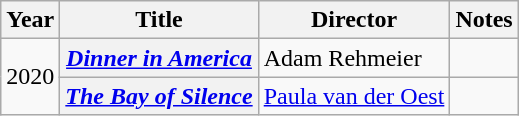<table class="wikitable sortable plainrowheaders">
<tr>
<th>Year</th>
<th>Title</th>
<th>Director</th>
<th>Notes</th>
</tr>
<tr>
<td rowspan=2>2020</td>
<th scope="row" style="text-align:center;"><em><a href='#'>Dinner in America</a></em></th>
<td>Adam Rehmeier</td>
<td></td>
</tr>
<tr>
<th scope="row" style="text-align:center;"><em><a href='#'>The Bay of Silence</a></em></th>
<td><a href='#'>Paula van der Oest</a></td>
<td></td>
</tr>
</table>
